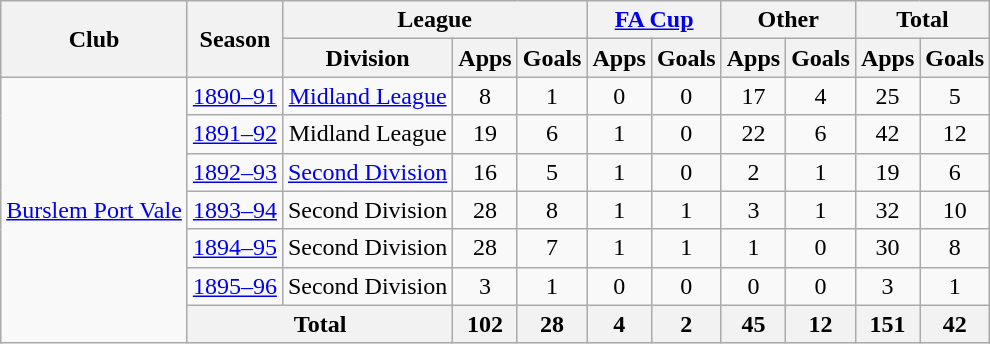<table class="wikitable" style="text-align:center">
<tr>
<th rowspan="2">Club</th>
<th rowspan="2">Season</th>
<th colspan="3">League</th>
<th colspan="2"><a href='#'>FA Cup</a></th>
<th colspan="2">Other</th>
<th colspan="2">Total</th>
</tr>
<tr>
<th>Division</th>
<th>Apps</th>
<th>Goals</th>
<th>Apps</th>
<th>Goals</th>
<th>Apps</th>
<th>Goals</th>
<th>Apps</th>
<th>Goals</th>
</tr>
<tr>
<td rowspan="7"><a href='#'>Burslem Port Vale</a></td>
<td><a href='#'>1890–91</a></td>
<td><a href='#'>Midland League</a></td>
<td>8</td>
<td>1</td>
<td>0</td>
<td>0</td>
<td>17</td>
<td>4</td>
<td>25</td>
<td>5</td>
</tr>
<tr>
<td><a href='#'>1891–92</a></td>
<td>Midland League</td>
<td>19</td>
<td>6</td>
<td>1</td>
<td>0</td>
<td>22</td>
<td>6</td>
<td>42</td>
<td>12</td>
</tr>
<tr>
<td><a href='#'>1892–93</a></td>
<td><a href='#'>Second Division</a></td>
<td>16</td>
<td>5</td>
<td>1</td>
<td>0</td>
<td>2</td>
<td>1</td>
<td>19</td>
<td>6</td>
</tr>
<tr>
<td><a href='#'>1893–94</a></td>
<td>Second Division</td>
<td>28</td>
<td>8</td>
<td>1</td>
<td>1</td>
<td>3</td>
<td>1</td>
<td>32</td>
<td>10</td>
</tr>
<tr>
<td><a href='#'>1894–95</a></td>
<td>Second Division</td>
<td>28</td>
<td>7</td>
<td>1</td>
<td>1</td>
<td>1</td>
<td>0</td>
<td>30</td>
<td>8</td>
</tr>
<tr>
<td><a href='#'>1895–96</a></td>
<td>Second Division</td>
<td>3</td>
<td>1</td>
<td>0</td>
<td>0</td>
<td>0</td>
<td>0</td>
<td>3</td>
<td>1</td>
</tr>
<tr>
<th colspan="2">Total</th>
<th>102</th>
<th>28</th>
<th>4</th>
<th>2</th>
<th>45</th>
<th>12</th>
<th>151</th>
<th>42</th>
</tr>
</table>
